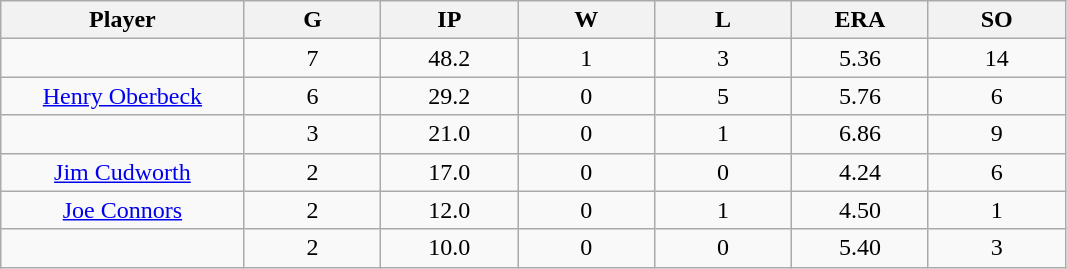<table class="wikitable sortable">
<tr>
<th bgcolor="#DDDDFF" width="16%">Player</th>
<th bgcolor="#DDDDFF" width="9%">G</th>
<th bgcolor="#DDDDFF" width="9%">IP</th>
<th bgcolor="#DDDDFF" width="9%">W</th>
<th bgcolor="#DDDDFF" width="9%">L</th>
<th bgcolor="#DDDDFF" width="9%">ERA</th>
<th bgcolor="#DDDDFF" width="9%">SO</th>
</tr>
<tr align="center">
<td></td>
<td>7</td>
<td>48.2</td>
<td>1</td>
<td>3</td>
<td>5.36</td>
<td>14</td>
</tr>
<tr align="center">
<td><a href='#'>Henry Oberbeck</a></td>
<td>6</td>
<td>29.2</td>
<td>0</td>
<td>5</td>
<td>5.76</td>
<td>6</td>
</tr>
<tr align=center>
<td></td>
<td>3</td>
<td>21.0</td>
<td>0</td>
<td>1</td>
<td>6.86</td>
<td>9</td>
</tr>
<tr align="center">
<td><a href='#'>Jim Cudworth</a></td>
<td>2</td>
<td>17.0</td>
<td>0</td>
<td>0</td>
<td>4.24</td>
<td>6</td>
</tr>
<tr align=center>
<td><a href='#'>Joe Connors</a></td>
<td>2</td>
<td>12.0</td>
<td>0</td>
<td>1</td>
<td>4.50</td>
<td>1</td>
</tr>
<tr align=center>
<td></td>
<td>2</td>
<td>10.0</td>
<td>0</td>
<td>0</td>
<td>5.40</td>
<td>3</td>
</tr>
</table>
